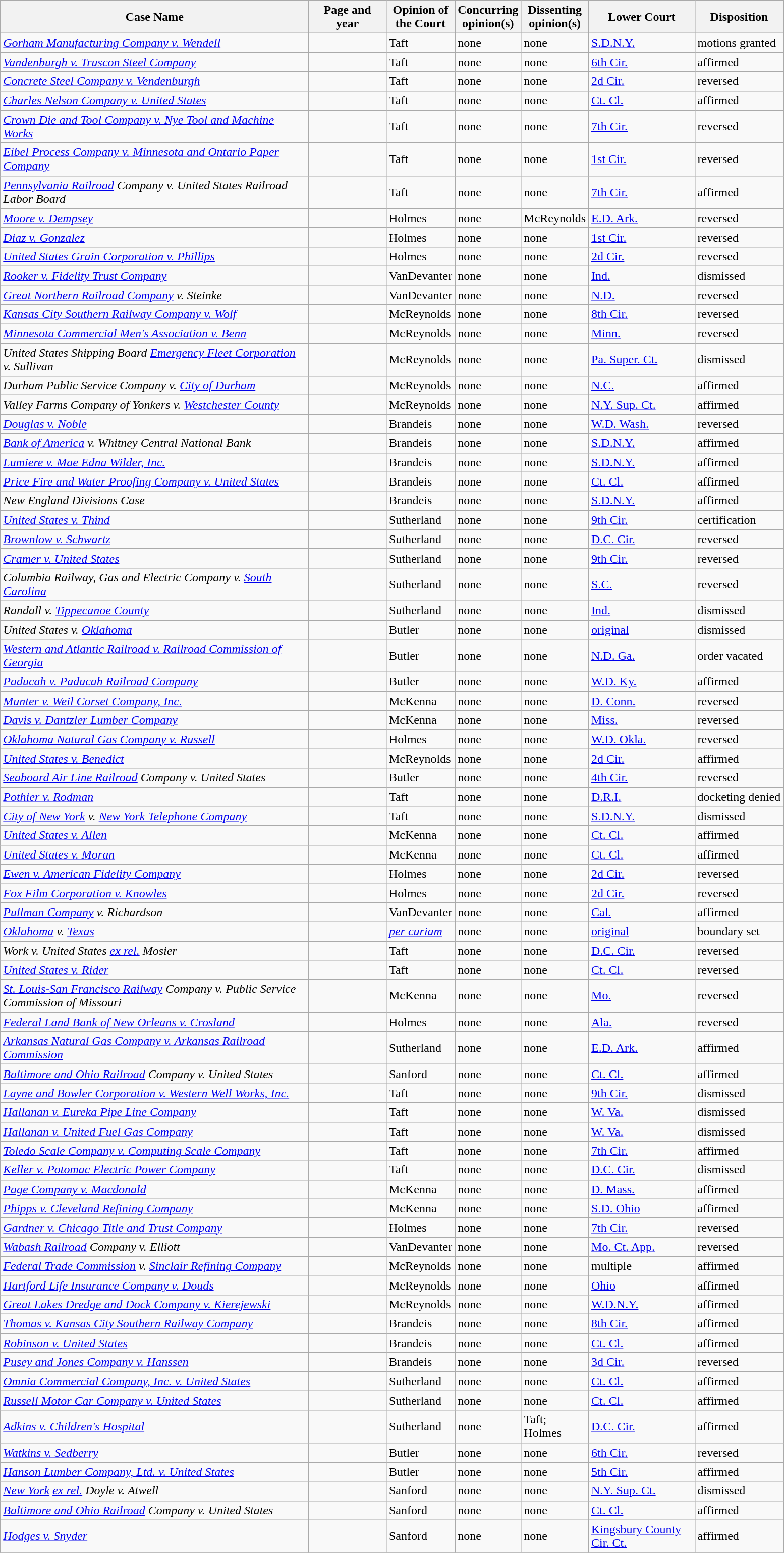<table class="wikitable sortable">
<tr>
<th scope="col" style="width: 400px;">Case Name</th>
<th scope="col" style="width: 95px;">Page and year</th>
<th scope="col" style="width: 10px;">Opinion of the Court</th>
<th scope="col" style="width: 10px;">Concurring opinion(s)</th>
<th scope="col" style="width: 10px;">Dissenting opinion(s)</th>
<th scope="col" style="width: 133px;">Lower Court</th>
<th scope="col" style="width: 110px;">Disposition</th>
</tr>
<tr>
<td><em><a href='#'>Gorham Manufacturing Company v. Wendell</a></em></td>
<td align="right"></td>
<td>Taft</td>
<td>none</td>
<td>none</td>
<td><a href='#'>S.D.N.Y.</a></td>
<td>motions granted</td>
</tr>
<tr>
<td><em><a href='#'>Vandenburgh v. Truscon Steel Company</a></em></td>
<td align="right"></td>
<td>Taft</td>
<td>none</td>
<td>none</td>
<td><a href='#'>6th Cir.</a></td>
<td>affirmed</td>
</tr>
<tr>
<td><em><a href='#'>Concrete Steel Company v. Vendenburgh</a></em></td>
<td align="right"></td>
<td>Taft</td>
<td>none</td>
<td>none</td>
<td><a href='#'>2d Cir.</a></td>
<td>reversed</td>
</tr>
<tr>
<td><em><a href='#'>Charles Nelson Company v. United States</a></em></td>
<td align="right"></td>
<td>Taft</td>
<td>none</td>
<td>none</td>
<td><a href='#'>Ct. Cl.</a></td>
<td>affirmed</td>
</tr>
<tr>
<td><em><a href='#'>Crown Die and Tool Company v. Nye Tool and Machine Works</a></em></td>
<td align="right"></td>
<td>Taft</td>
<td>none</td>
<td>none</td>
<td><a href='#'>7th Cir.</a></td>
<td>reversed</td>
</tr>
<tr>
<td><em><a href='#'>Eibel Process Company v. Minnesota and Ontario Paper Company</a></em></td>
<td align="right"></td>
<td>Taft</td>
<td>none</td>
<td>none</td>
<td><a href='#'>1st Cir.</a></td>
<td>reversed</td>
</tr>
<tr>
<td><em><a href='#'>Pennsylvania Railroad</a> Company v. United States Railroad Labor Board</em></td>
<td align="right"></td>
<td>Taft</td>
<td>none</td>
<td>none</td>
<td><a href='#'>7th Cir.</a></td>
<td>affirmed</td>
</tr>
<tr>
<td><em><a href='#'>Moore v. Dempsey</a></em></td>
<td align="right"></td>
<td>Holmes</td>
<td>none</td>
<td>McReynolds</td>
<td><a href='#'>E.D. Ark.</a></td>
<td>reversed</td>
</tr>
<tr>
<td><em><a href='#'>Diaz v. Gonzalez</a></em></td>
<td align="right"></td>
<td>Holmes</td>
<td>none</td>
<td>none</td>
<td><a href='#'>1st Cir.</a></td>
<td>reversed</td>
</tr>
<tr>
<td><em><a href='#'>United States Grain Corporation v. Phillips</a></em></td>
<td align="right"></td>
<td>Holmes</td>
<td>none</td>
<td>none</td>
<td><a href='#'>2d Cir.</a></td>
<td>reversed</td>
</tr>
<tr>
<td><em><a href='#'>Rooker v. Fidelity Trust Company</a></em></td>
<td align="right"></td>
<td>VanDevanter</td>
<td>none</td>
<td>none</td>
<td><a href='#'>Ind.</a></td>
<td>dismissed</td>
</tr>
<tr>
<td><em><a href='#'>Great Northern Railroad Company</a> v. Steinke</em></td>
<td align="right"></td>
<td>VanDevanter</td>
<td>none</td>
<td>none</td>
<td><a href='#'>N.D.</a></td>
<td>reversed</td>
</tr>
<tr>
<td><em><a href='#'>Kansas City Southern Railway Company v. Wolf</a></em></td>
<td align="right"></td>
<td>McReynolds</td>
<td>none</td>
<td>none</td>
<td><a href='#'>8th Cir.</a></td>
<td>reversed</td>
</tr>
<tr>
<td><em><a href='#'>Minnesota Commercial Men's Association v. Benn</a></em></td>
<td align="right"></td>
<td>McReynolds</td>
<td>none</td>
<td>none</td>
<td><a href='#'>Minn.</a></td>
<td>reversed</td>
</tr>
<tr>
<td><em>United States Shipping Board <a href='#'>Emergency Fleet Corporation</a> v. Sullivan</em></td>
<td align="right"></td>
<td>McReynolds</td>
<td>none</td>
<td>none</td>
<td><a href='#'>Pa. Super. Ct.</a></td>
<td>dismissed</td>
</tr>
<tr>
<td><em>Durham Public Service Company v. <a href='#'>City of Durham</a></em></td>
<td align="right"></td>
<td>McReynolds</td>
<td>none</td>
<td>none</td>
<td><a href='#'>N.C.</a></td>
<td>affirmed</td>
</tr>
<tr>
<td><em>Valley Farms Company of Yonkers v. <a href='#'>Westchester County</a></em></td>
<td align="right"></td>
<td>McReynolds</td>
<td>none</td>
<td>none</td>
<td><a href='#'>N.Y. Sup. Ct.</a></td>
<td>affirmed</td>
</tr>
<tr>
<td><em><a href='#'>Douglas v. Noble</a></em></td>
<td align="right"></td>
<td>Brandeis</td>
<td>none</td>
<td>none</td>
<td><a href='#'>W.D. Wash.</a></td>
<td>reversed</td>
</tr>
<tr>
<td><em><a href='#'>Bank of America</a> v. Whitney Central National Bank</em></td>
<td align="right"></td>
<td>Brandeis</td>
<td>none</td>
<td>none</td>
<td><a href='#'>S.D.N.Y.</a></td>
<td>affirmed</td>
</tr>
<tr>
<td><em><a href='#'>Lumiere v. Mae Edna Wilder, Inc.</a></em></td>
<td align="right"></td>
<td>Brandeis</td>
<td>none</td>
<td>none</td>
<td><a href='#'>S.D.N.Y.</a></td>
<td>affirmed</td>
</tr>
<tr>
<td><em><a href='#'>Price Fire and Water Proofing Company v. United States</a></em></td>
<td align="right"></td>
<td>Brandeis</td>
<td>none</td>
<td>none</td>
<td><a href='#'>Ct. Cl.</a></td>
<td>affirmed</td>
</tr>
<tr>
<td><em>New England Divisions Case</em></td>
<td align="right"></td>
<td>Brandeis</td>
<td>none</td>
<td>none</td>
<td><a href='#'>S.D.N.Y.</a></td>
<td>affirmed</td>
</tr>
<tr>
<td><em><a href='#'>United States v. Thind</a></em></td>
<td align="right"></td>
<td>Sutherland</td>
<td>none</td>
<td>none</td>
<td><a href='#'>9th Cir.</a></td>
<td>certification</td>
</tr>
<tr>
<td><em><a href='#'>Brownlow v. Schwartz</a></em></td>
<td align="right"></td>
<td>Sutherland</td>
<td>none</td>
<td>none</td>
<td><a href='#'>D.C. Cir.</a></td>
<td>reversed</td>
</tr>
<tr>
<td><em><a href='#'>Cramer v. United States</a></em></td>
<td align="right"></td>
<td>Sutherland</td>
<td>none</td>
<td>none</td>
<td><a href='#'>9th Cir.</a></td>
<td>reversed</td>
</tr>
<tr>
<td><em>Columbia Railway, Gas and Electric Company v. <a href='#'>South Carolina</a></em></td>
<td align="right"></td>
<td>Sutherland</td>
<td>none</td>
<td>none</td>
<td><a href='#'>S.C.</a></td>
<td>reversed</td>
</tr>
<tr>
<td><em>Randall v. <a href='#'>Tippecanoe County</a></em></td>
<td align="right"></td>
<td>Sutherland</td>
<td>none</td>
<td>none</td>
<td><a href='#'>Ind.</a></td>
<td>dismissed</td>
</tr>
<tr>
<td><em>United States v. <a href='#'>Oklahoma</a></em></td>
<td align="right"></td>
<td>Butler</td>
<td>none</td>
<td>none</td>
<td><a href='#'>original</a></td>
<td>dismissed</td>
</tr>
<tr>
<td><em><a href='#'>Western and Atlantic Railroad v. Railroad Commission of Georgia</a></em></td>
<td align="right"></td>
<td>Butler</td>
<td>none</td>
<td>none</td>
<td><a href='#'>N.D. Ga.</a></td>
<td>order vacated</td>
</tr>
<tr>
<td><em><a href='#'>Paducah v. Paducah Railroad Company</a></em></td>
<td align="right"></td>
<td>Butler</td>
<td>none</td>
<td>none</td>
<td><a href='#'>W.D. Ky.</a></td>
<td>affirmed</td>
</tr>
<tr>
<td><em><a href='#'>Munter v. Weil Corset Company, Inc.</a></em></td>
<td align="right"></td>
<td>McKenna</td>
<td>none</td>
<td>none</td>
<td><a href='#'>D. Conn.</a></td>
<td>reversed</td>
</tr>
<tr>
<td><em><a href='#'>Davis v. Dantzler Lumber Company</a></em></td>
<td align="right"></td>
<td>McKenna</td>
<td>none</td>
<td>none</td>
<td><a href='#'>Miss.</a></td>
<td>reversed</td>
</tr>
<tr>
<td><em><a href='#'>Oklahoma Natural Gas Company v. Russell</a></em></td>
<td align="right"></td>
<td>Holmes</td>
<td>none</td>
<td>none</td>
<td><a href='#'>W.D. Okla.</a></td>
<td>reversed</td>
</tr>
<tr>
<td><em><a href='#'>United States v. Benedict</a></em></td>
<td align="right"></td>
<td>McReynolds</td>
<td>none</td>
<td>none</td>
<td><a href='#'>2d Cir.</a></td>
<td>affirmed</td>
</tr>
<tr>
<td><em><a href='#'>Seaboard Air Line Railroad</a> Company v. United States</em></td>
<td align="right"></td>
<td>Butler</td>
<td>none</td>
<td>none</td>
<td><a href='#'>4th Cir.</a></td>
<td>reversed</td>
</tr>
<tr>
<td><em><a href='#'>Pothier v. Rodman</a></em></td>
<td align="right"></td>
<td>Taft</td>
<td>none</td>
<td>none</td>
<td><a href='#'>D.R.I.</a></td>
<td>docketing denied</td>
</tr>
<tr>
<td><em><a href='#'>City of New York</a> v. <a href='#'>New York Telephone Company</a></em></td>
<td align="right"></td>
<td>Taft</td>
<td>none</td>
<td>none</td>
<td><a href='#'>S.D.N.Y.</a></td>
<td>dismissed</td>
</tr>
<tr>
<td><em><a href='#'>United States v. Allen</a></em></td>
<td align="right"></td>
<td>McKenna</td>
<td>none</td>
<td>none</td>
<td><a href='#'>Ct. Cl.</a></td>
<td>affirmed</td>
</tr>
<tr>
<td><em><a href='#'>United States v. Moran</a></em></td>
<td align="right"></td>
<td>McKenna</td>
<td>none</td>
<td>none</td>
<td><a href='#'>Ct. Cl.</a></td>
<td>affirmed</td>
</tr>
<tr>
<td><em><a href='#'>Ewen v. American Fidelity Company</a></em></td>
<td align="right"></td>
<td>Holmes</td>
<td>none</td>
<td>none</td>
<td><a href='#'>2d Cir.</a></td>
<td>reversed</td>
</tr>
<tr>
<td><em><a href='#'>Fox Film Corporation v. Knowles</a></em></td>
<td align="right"></td>
<td>Holmes</td>
<td>none</td>
<td>none</td>
<td><a href='#'>2d Cir.</a></td>
<td>reversed</td>
</tr>
<tr>
<td><em><a href='#'>Pullman Company</a> v. Richardson</em></td>
<td align="right"></td>
<td>VanDevanter</td>
<td>none</td>
<td>none</td>
<td><a href='#'>Cal.</a></td>
<td>affirmed</td>
</tr>
<tr>
<td><em><a href='#'>Oklahoma</a> v. <a href='#'>Texas</a></em></td>
<td align="right"></td>
<td><em><a href='#'>per curiam</a></em></td>
<td>none</td>
<td>none</td>
<td><a href='#'>original</a></td>
<td>boundary set</td>
</tr>
<tr>
<td><em>Work v. United States <a href='#'>ex rel.</a> Mosier</em></td>
<td align="right"></td>
<td>Taft</td>
<td>none</td>
<td>none</td>
<td><a href='#'>D.C. Cir.</a></td>
<td>reversed</td>
</tr>
<tr>
<td><em><a href='#'>United States v. Rider</a></em></td>
<td align="right"></td>
<td>Taft</td>
<td>none</td>
<td>none</td>
<td><a href='#'>Ct. Cl.</a></td>
<td>reversed</td>
</tr>
<tr>
<td><em><a href='#'>St. Louis-San Francisco Railway</a> Company v. Public Service Commission of Missouri</em></td>
<td align="right"></td>
<td>McKenna</td>
<td>none</td>
<td>none</td>
<td><a href='#'>Mo.</a></td>
<td>reversed</td>
</tr>
<tr>
<td><em><a href='#'>Federal Land Bank of New Orleans v. Crosland</a></em></td>
<td align="right"></td>
<td>Holmes</td>
<td>none</td>
<td>none</td>
<td><a href='#'>Ala.</a></td>
<td>reversed</td>
</tr>
<tr>
<td><em><a href='#'>Arkansas Natural Gas Company v. Arkansas Railroad Commission</a></em></td>
<td align="right"></td>
<td>Sutherland</td>
<td>none</td>
<td>none</td>
<td><a href='#'>E.D. Ark.</a></td>
<td>affirmed</td>
</tr>
<tr>
<td><em><a href='#'>Baltimore and Ohio Railroad</a> Company v. United States</em></td>
<td align="right"></td>
<td>Sanford</td>
<td>none</td>
<td>none</td>
<td><a href='#'>Ct. Cl.</a></td>
<td>affirmed</td>
</tr>
<tr>
<td><em><a href='#'>Layne and Bowler Corporation v. Western Well Works, Inc.</a></em></td>
<td align="right"></td>
<td>Taft</td>
<td>none</td>
<td>none</td>
<td><a href='#'>9th Cir.</a></td>
<td>dismissed</td>
</tr>
<tr>
<td><em><a href='#'>Hallanan v. Eureka Pipe Line Company</a></em></td>
<td align="right"></td>
<td>Taft</td>
<td>none</td>
<td>none</td>
<td><a href='#'>W. Va.</a></td>
<td>dismissed</td>
</tr>
<tr>
<td><em><a href='#'>Hallanan v. United Fuel Gas Company</a></em></td>
<td align="right"></td>
<td>Taft</td>
<td>none</td>
<td>none</td>
<td><a href='#'>W. Va.</a></td>
<td>dismissed</td>
</tr>
<tr>
<td><em><a href='#'>Toledo Scale Company v. Computing Scale Company</a></em></td>
<td align="right"></td>
<td>Taft</td>
<td>none</td>
<td>none</td>
<td><a href='#'>7th Cir.</a></td>
<td>affirmed</td>
</tr>
<tr>
<td><em><a href='#'>Keller v. Potomac Electric Power Company</a></em></td>
<td align="right"></td>
<td>Taft</td>
<td>none</td>
<td>none</td>
<td><a href='#'>D.C. Cir.</a></td>
<td>dismissed</td>
</tr>
<tr>
<td><em><a href='#'>Page Company v. Macdonald</a></em></td>
<td align="right"></td>
<td>McKenna</td>
<td>none</td>
<td>none</td>
<td><a href='#'>D. Mass.</a></td>
<td>affirmed</td>
</tr>
<tr>
<td><em><a href='#'>Phipps v. Cleveland Refining Company</a></em></td>
<td align="right"></td>
<td>McKenna</td>
<td>none</td>
<td>none</td>
<td><a href='#'>S.D. Ohio</a></td>
<td>affirmed</td>
</tr>
<tr>
<td><em><a href='#'>Gardner v. Chicago Title and Trust Company</a></em></td>
<td align="right"></td>
<td>Holmes</td>
<td>none</td>
<td>none</td>
<td><a href='#'>7th Cir.</a></td>
<td>reversed</td>
</tr>
<tr>
<td><em><a href='#'>Wabash Railroad</a> Company v. Elliott</em></td>
<td align="right"></td>
<td>VanDevanter</td>
<td>none</td>
<td>none</td>
<td><a href='#'>Mo. Ct. App.</a></td>
<td>reversed</td>
</tr>
<tr>
<td><em><a href='#'>Federal Trade Commission</a> v. <a href='#'>Sinclair Refining Company</a></em></td>
<td align="right"></td>
<td>McReynolds</td>
<td>none</td>
<td>none</td>
<td>multiple</td>
<td>affirmed</td>
</tr>
<tr>
<td><em><a href='#'>Hartford Life Insurance Company v. Douds</a></em></td>
<td align="right"></td>
<td>McReynolds</td>
<td>none</td>
<td>none</td>
<td><a href='#'>Ohio</a></td>
<td>affirmed</td>
</tr>
<tr>
<td><em><a href='#'>Great Lakes Dredge and Dock Company v. Kierejewski</a></em></td>
<td align="right"></td>
<td>McReynolds</td>
<td>none</td>
<td>none</td>
<td><a href='#'>W.D.N.Y.</a></td>
<td>affirmed</td>
</tr>
<tr>
<td><em><a href='#'>Thomas v. Kansas City Southern Railway Company</a></em></td>
<td align="right"></td>
<td>Brandeis</td>
<td>none</td>
<td>none</td>
<td><a href='#'>8th Cir.</a></td>
<td>affirmed</td>
</tr>
<tr>
<td><em><a href='#'>Robinson v. United States</a></em></td>
<td align="right"></td>
<td>Brandeis</td>
<td>none</td>
<td>none</td>
<td><a href='#'>Ct. Cl.</a></td>
<td>affirmed</td>
</tr>
<tr>
<td><em><a href='#'>Pusey and Jones Company v. Hanssen</a></em></td>
<td align="right"></td>
<td>Brandeis</td>
<td>none</td>
<td>none</td>
<td><a href='#'>3d Cir.</a></td>
<td>reversed</td>
</tr>
<tr>
<td><em><a href='#'>Omnia Commercial Company, Inc. v. United States</a></em></td>
<td align="right"></td>
<td>Sutherland</td>
<td>none</td>
<td>none</td>
<td><a href='#'>Ct. Cl.</a></td>
<td>affirmed</td>
</tr>
<tr>
<td><em><a href='#'>Russell Motor Car Company v. United States</a></em></td>
<td align="right"></td>
<td>Sutherland</td>
<td>none</td>
<td>none</td>
<td><a href='#'>Ct. Cl.</a></td>
<td>affirmed</td>
</tr>
<tr>
<td><em><a href='#'>Adkins v. Children's Hospital</a></em></td>
<td align="right"></td>
<td>Sutherland</td>
<td>none</td>
<td>Taft; Holmes</td>
<td><a href='#'>D.C. Cir.</a></td>
<td>affirmed</td>
</tr>
<tr>
<td><em><a href='#'>Watkins v. Sedberry</a></em></td>
<td align="right"></td>
<td>Butler</td>
<td>none</td>
<td>none</td>
<td><a href='#'>6th Cir.</a></td>
<td>reversed</td>
</tr>
<tr>
<td><em><a href='#'>Hanson Lumber Company, Ltd. v. United States</a></em></td>
<td align="right"></td>
<td>Butler</td>
<td>none</td>
<td>none</td>
<td><a href='#'>5th Cir.</a></td>
<td>affirmed</td>
</tr>
<tr>
<td><em><a href='#'>New York</a> <a href='#'>ex rel.</a> Doyle v. Atwell</em></td>
<td align="right"></td>
<td>Sanford</td>
<td>none</td>
<td>none</td>
<td><a href='#'>N.Y. Sup. Ct.</a></td>
<td>dismissed</td>
</tr>
<tr>
<td><em><a href='#'>Baltimore and Ohio Railroad</a> Company v. United States</em></td>
<td align="right"></td>
<td>Sanford</td>
<td>none</td>
<td>none</td>
<td><a href='#'>Ct. Cl.</a></td>
<td>affirmed</td>
</tr>
<tr>
<td><em><a href='#'>Hodges v. Snyder</a></em></td>
<td align="right"></td>
<td>Sanford</td>
<td>none</td>
<td>none</td>
<td><a href='#'>Kingsbury County Cir. Ct.</a></td>
<td>affirmed</td>
</tr>
<tr>
</tr>
</table>
